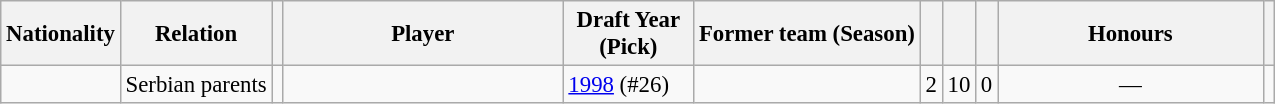<table class="wikitable sortable" style="font-size:95%">
<tr>
<th scope="col" class="unsortable">Nationality</th>
<th scope="col" class="unsortable">Relation</th>
<th scope="col"></th>
<th scope="col" width="180px">Player</th>
<th scope="col" width="80px">Draft Year (Pick)</th>
<th scope="col" class="unsortable">Former team (Season)</th>
<th scope="col"></th>
<th scope="col"></th>
<th scope="col"></th>
<th scope="col" width="170px">Honours</th>
<th scope="col"></th>
</tr>
<tr>
<td></td>
<td>Serbian parents</td>
<td align="center"></td>
<td></td>
<td><a href='#'>1998</a> (#26)</td>
<td></td>
<td align="center">2</td>
<td align="center">10</td>
<td align="center">0</td>
<td align="center">—</td>
<td align="center"></td>
</tr>
</table>
